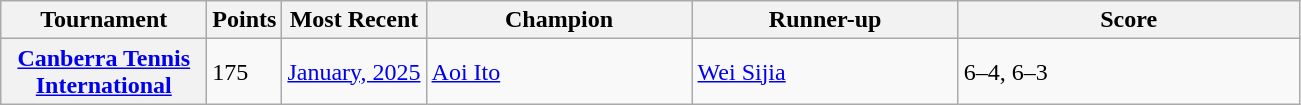<table class="wikitable plainrowheaders nowrap">
<tr>
<th width="130">Tournament</th>
<th>Points</th>
<th>Most Recent</th>
<th width="170">Champion</th>
<th width="170">Runner-up</th>
<th width="220">Score</th>
</tr>
<tr>
<th scope="row"><a href='#'>Canberra Tennis International</a></th>
<td>175</td>
<td><a href='#'>January, 2025</a></td>
<td> <a href='#'>Aoi Ito</a></td>
<td> <a href='#'>Wei Sijia</a></td>
<td>6–4, 6–3</td>
</tr>
</table>
